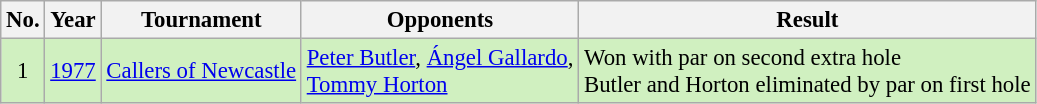<table class="wikitable" style="font-size:95%;">
<tr>
<th>No.</th>
<th>Year</th>
<th>Tournament</th>
<th>Opponents</th>
<th>Result</th>
</tr>
<tr style="background:#D0F0C0;">
<td align=center>1</td>
<td><a href='#'>1977</a></td>
<td><a href='#'>Callers of Newcastle</a></td>
<td> <a href='#'>Peter Butler</a>,  <a href='#'>Ángel Gallardo</a>,<br> <a href='#'>Tommy Horton</a></td>
<td>Won with par on second extra hole<br>Butler and Horton eliminated by par on first hole</td>
</tr>
</table>
